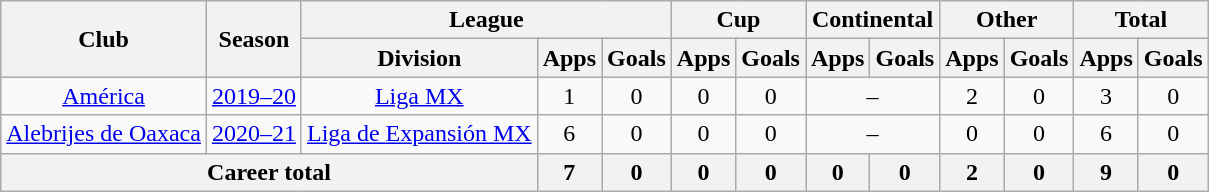<table class="wikitable" style="text-align: center">
<tr>
<th rowspan="2">Club</th>
<th rowspan="2">Season</th>
<th colspan="3">League</th>
<th colspan="2">Cup</th>
<th colspan="2">Continental</th>
<th colspan="2">Other</th>
<th colspan="2">Total</th>
</tr>
<tr>
<th>Division</th>
<th>Apps</th>
<th>Goals</th>
<th>Apps</th>
<th>Goals</th>
<th>Apps</th>
<th>Goals</th>
<th>Apps</th>
<th>Goals</th>
<th>Apps</th>
<th>Goals</th>
</tr>
<tr>
<td><a href='#'>América</a></td>
<td><a href='#'>2019–20</a></td>
<td><a href='#'>Liga MX</a></td>
<td>1</td>
<td>0</td>
<td>0</td>
<td>0</td>
<td colspan="2">–</td>
<td>2</td>
<td>0</td>
<td>3</td>
<td>0</td>
</tr>
<tr>
<td><a href='#'>Alebrijes de Oaxaca</a></td>
<td><a href='#'>2020–21</a></td>
<td><a href='#'>Liga de Expansión MX</a></td>
<td>6</td>
<td>0</td>
<td>0</td>
<td>0</td>
<td colspan="2">–</td>
<td>0</td>
<td>0</td>
<td>6</td>
<td>0</td>
</tr>
<tr>
<th colspan="3"><strong>Career total</strong></th>
<th>7</th>
<th>0</th>
<th>0</th>
<th>0</th>
<th>0</th>
<th>0</th>
<th>2</th>
<th>0</th>
<th>9</th>
<th>0</th>
</tr>
</table>
